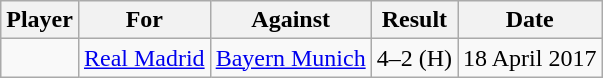<table class="wikitable">
<tr>
<th>Player</th>
<th>For</th>
<th>Against</th>
<th>Result</th>
<th>Date</th>
</tr>
<tr>
<td> </td>
<td> <a href='#'>Real Madrid</a></td>
<td> <a href='#'>Bayern Munich</a></td>
<td>4–2 (H)</td>
<td>18 April 2017</td>
</tr>
</table>
